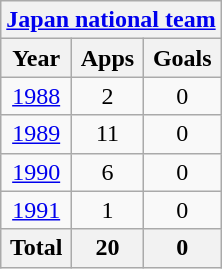<table class="wikitable" style="text-align:center">
<tr>
<th colspan=3><a href='#'>Japan national team</a></th>
</tr>
<tr>
<th>Year</th>
<th>Apps</th>
<th>Goals</th>
</tr>
<tr>
<td><a href='#'>1988</a></td>
<td>2</td>
<td>0</td>
</tr>
<tr>
<td><a href='#'>1989</a></td>
<td>11</td>
<td>0</td>
</tr>
<tr>
<td><a href='#'>1990</a></td>
<td>6</td>
<td>0</td>
</tr>
<tr>
<td><a href='#'>1991</a></td>
<td>1</td>
<td>0</td>
</tr>
<tr>
<th>Total</th>
<th>20</th>
<th>0</th>
</tr>
</table>
